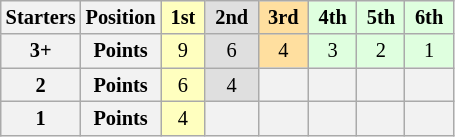<table class="wikitable" style="font-size:85%; text-align:center">
<tr>
<th>Starters</th>
<th>Position</th>
<td style="background:#ffffbf;"> <strong>1st</strong> </td>
<td style="background:#dfdfdf;"> <strong>2nd</strong> </td>
<td style="background:#ffdf9f;"> <strong>3rd</strong> </td>
<td style="background:#dfffdf;"> <strong>4th</strong> </td>
<td style="background:#dfffdf;"> <strong>5th</strong> </td>
<td style="background:#dfffdf;"> <strong>6th</strong> </td>
</tr>
<tr>
<th>3+</th>
<th>Points</th>
<td style="background:#ffffbf;">9</td>
<td style="background:#dfdfdf;">6</td>
<td style="background:#ffdf9f;">4</td>
<td style="background:#dfffdf;">3</td>
<td style="background:#dfffdf;">2</td>
<td style="background:#dfffdf;">1</td>
</tr>
<tr>
<th>2</th>
<th>Points</th>
<td style="background:#ffffbf;">6</td>
<td style="background:#dfdfdf;">4</td>
<th></th>
<th></th>
<th></th>
<th></th>
</tr>
<tr>
<th>1</th>
<th>Points</th>
<td style="background:#ffffbf;">4</td>
<th></th>
<th></th>
<th></th>
<th></th>
<th></th>
</tr>
</table>
